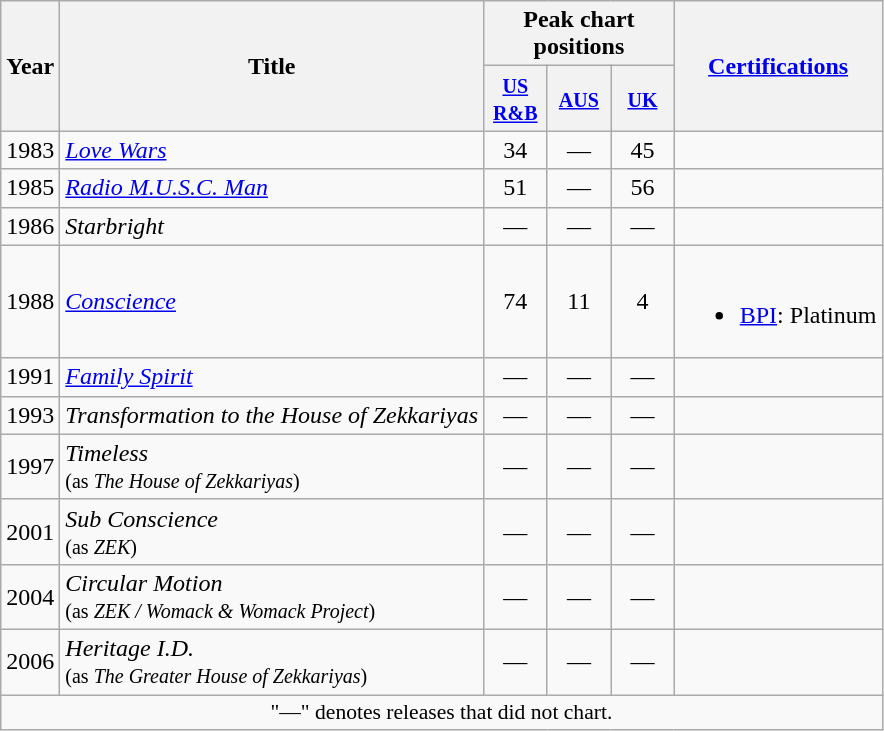<table class="wikitable">
<tr>
<th rowspan="2">Year</th>
<th rowspan="2">Title</th>
<th colspan="3">Peak chart positions</th>
<th rowspan="2"><a href='#'>Certifications</a></th>
</tr>
<tr>
<th style="width:35px;"><small><a href='#'>US R&B</a></small><br></th>
<th style="width:35px;"><small><a href='#'>AUS</a></small><br></th>
<th style="width:35px;"><small><a href='#'>UK</a></small><br></th>
</tr>
<tr>
<td>1983</td>
<td><em><a href='#'>Love Wars</a></em></td>
<td align=center>34</td>
<td align=center>—</td>
<td align=center>45</td>
<td></td>
</tr>
<tr>
<td>1985</td>
<td><em><a href='#'>Radio M.U.S.C. Man</a></em></td>
<td align=center>51</td>
<td align=center>—</td>
<td align=center>56</td>
<td></td>
</tr>
<tr>
<td>1986</td>
<td><em>Starbright</em></td>
<td align=center>—</td>
<td align=center>—</td>
<td align=center>—</td>
<td></td>
</tr>
<tr>
<td>1988</td>
<td><em><a href='#'>Conscience</a></em></td>
<td align=center>74</td>
<td align=center>11</td>
<td align=center>4</td>
<td><br><ul><li><a href='#'>BPI</a>: Platinum</li></ul></td>
</tr>
<tr>
<td>1991</td>
<td><em><a href='#'>Family Spirit</a></em></td>
<td align=center>—</td>
<td align=center>—</td>
<td align=center>—</td>
<td></td>
</tr>
<tr>
<td>1993</td>
<td><em>Transformation to the House of Zekkariyas</em></td>
<td align=center>—</td>
<td align=center>—</td>
<td align=center>—</td>
<td></td>
</tr>
<tr>
<td>1997</td>
<td><em>Timeless</em> <br><small>(as <em>The House of Zekkariyas</em>)</small></td>
<td align=center>—</td>
<td align=center>—</td>
<td align=center>—</td>
<td></td>
</tr>
<tr>
<td>2001</td>
<td><em>Sub Conscience</em> <br><small>(as <em>ZEK</em>)</small></td>
<td align=center>—</td>
<td align=center>—</td>
<td align=center>—</td>
<td></td>
</tr>
<tr>
<td>2004</td>
<td><em>Circular Motion</em> <br><small>(as <em>ZEK / Womack & Womack Project</em>)</small></td>
<td align=center>—</td>
<td align=center>—</td>
<td align=center>—</td>
<td></td>
</tr>
<tr>
<td>2006</td>
<td><em>Heritage I.D.</em> <br><small>(as <em>The Greater House of Zekkariyas</em>)</small></td>
<td align=center>—</td>
<td align=center>—</td>
<td align=center>—</td>
<td></td>
</tr>
<tr>
<td colspan="8" style="text-align:center; font-size:90%">"—" denotes releases that did not chart.</td>
</tr>
</table>
